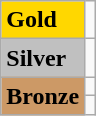<table class="wikitable">
<tr>
<td bgcolor="gold"><strong>Gold</strong></td>
<td></td>
</tr>
<tr>
<td bgcolor="silver"><strong>Silver</strong></td>
<td></td>
</tr>
<tr>
<td rowspan="2" bgcolor="#cc9966"><strong>Bronze</strong></td>
<td></td>
</tr>
<tr>
<td></td>
</tr>
</table>
